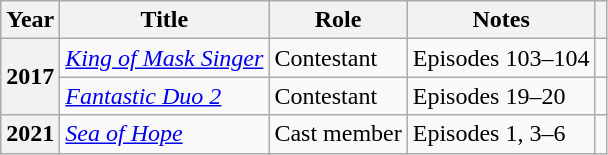<table class="wikitable plainrowheaders sortable">
<tr>
<th scope="col">Year</th>
<th scope="col">Title</th>
<th scope="col">Role</th>
<th scope="col">Notes</th>
<th scope="col" class="unsortable"></th>
</tr>
<tr>
<th scope="row" rowspan="2">2017</th>
<td><em><a href='#'>King of Mask Singer</a></em></td>
<td>Contestant </td>
<td>Episodes 103–104</td>
<td style="text-align:center"></td>
</tr>
<tr>
<td><em><a href='#'>Fantastic Duo 2</a></em></td>
<td>Contestant </td>
<td>Episodes 19–20</td>
<td style="text-align:center"></td>
</tr>
<tr>
<th scope="row">2021</th>
<td><em><a href='#'>Sea of Hope</a></em></td>
<td>Cast member</td>
<td>Episodes 1, 3–6</td>
<td style="text-align:center"></td>
</tr>
</table>
